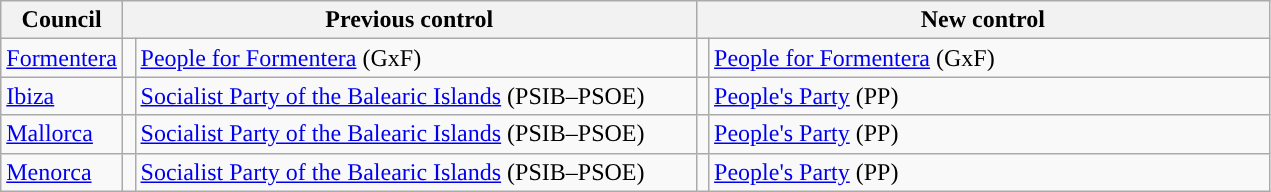<table class="wikitable sortable">
<tr>
<th>Council</th>
<th colspan="2" style="width:375px;">Previous control</th>
<th colspan="2" style="width:375px;">New control</th>
</tr>
<tr>
<td><a href='#'>Formentera</a></td>
<td width="1" style="color:inherit;background:"></td>
<td><a href='#'>People for Formentera</a> (GxF)</td>
<td width="1" style="color:inherit;background:"></td>
<td><a href='#'>People for Formentera</a> (GxF)</td>
</tr>
<tr>
<td><a href='#'>Ibiza</a></td>
<td style="color:inherit;background:"></td>
<td><a href='#'>Socialist Party of the Balearic Islands</a> (PSIB–PSOE)</td>
<td style="color:inherit;background:"></td>
<td><a href='#'>People's Party</a> (PP)</td>
</tr>
<tr>
<td><a href='#'>Mallorca</a></td>
<td style="color:inherit;background:"></td>
<td><a href='#'>Socialist Party of the Balearic Islands</a> (PSIB–PSOE)</td>
<td style="color:inherit;background:"></td>
<td><a href='#'>People's Party</a> (PP)</td>
</tr>
<tr>
<td><a href='#'>Menorca</a></td>
<td style="color:inherit;background:"></td>
<td><a href='#'>Socialist Party of the Balearic Islands</a> (PSIB–PSOE)</td>
<td style="color:inherit;background:"></td>
<td><a href='#'>People's Party</a> (PP)</td>
</tr>
</table>
